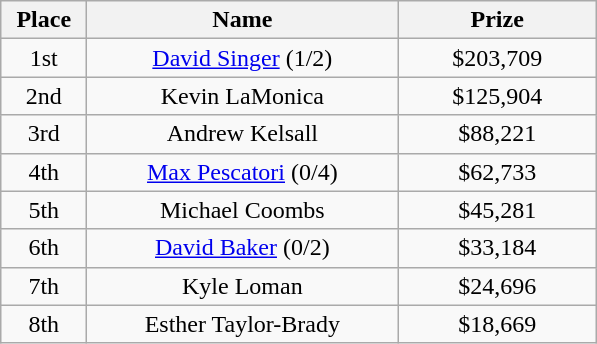<table class="wikitable">
<tr>
<th width="50">Place</th>
<th width="200">Name</th>
<th width="125">Prize</th>
</tr>
<tr>
<td align = "center">1st</td>
<td align = "center"><a href='#'>David Singer</a> (1/2)</td>
<td align = "center">$203,709</td>
</tr>
<tr>
<td align = "center">2nd</td>
<td align = "center">Kevin LaMonica</td>
<td align = "center">$125,904</td>
</tr>
<tr>
<td align = "center">3rd</td>
<td align = "center">Andrew Kelsall</td>
<td align = "center">$88,221</td>
</tr>
<tr>
<td align = "center">4th</td>
<td align = "center"><a href='#'>Max Pescatori</a> (0/4)</td>
<td align = "center">$62,733</td>
</tr>
<tr>
<td align = "center">5th</td>
<td align = "center">Michael Coombs</td>
<td align = "center">$45,281</td>
</tr>
<tr>
<td align = "center">6th</td>
<td align = "center"><a href='#'>David Baker</a> (0/2)</td>
<td align = "center">$33,184</td>
</tr>
<tr>
<td align = "center">7th</td>
<td align = "center">Kyle Loman</td>
<td align = "center">$24,696</td>
</tr>
<tr>
<td align = "center">8th</td>
<td align = "center">Esther Taylor-Brady</td>
<td align = "center">$18,669</td>
</tr>
</table>
